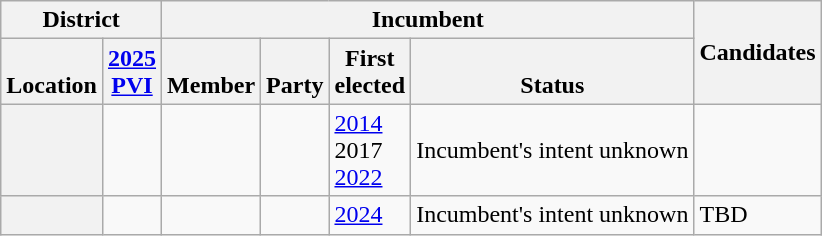<table class="wikitable sortable">
<tr>
<th colspan=2>District</th>
<th colspan=4>Incumbent</th>
<th rowspan=2 class="unsortable">Candidates</th>
</tr>
<tr valign=bottom>
<th>Location</th>
<th><a href='#'>2025<br>PVI</a></th>
<th>Member</th>
<th>Party</th>
<th>First<br>elected</th>
<th>Status</th>
</tr>
<tr>
<th></th>
<td></td>
<td></td>
<td></td>
<td><a href='#'>2014</a><br>2017 <br><a href='#'>2022</a></td>
<td>Incumbent's intent unknown</td>
<td></td>
</tr>
<tr>
<th></th>
<td></td>
<td></td>
<td></td>
<td><a href='#'>2024</a></td>
<td>Incumbent's intent unknown</td>
<td>TBD</td>
</tr>
</table>
